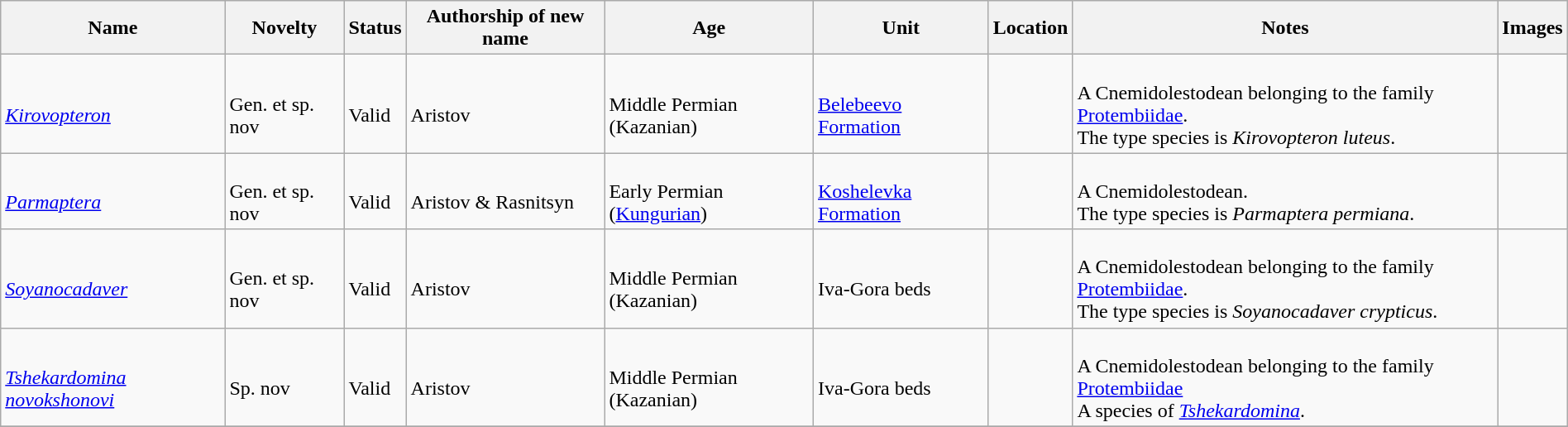<table class="wikitable sortable" align="center" width="100%">
<tr>
<th>Name</th>
<th>Novelty</th>
<th>Status</th>
<th>Authorship of new name</th>
<th>Age</th>
<th>Unit</th>
<th>Location</th>
<th>Notes</th>
<th>Images</th>
</tr>
<tr>
<td><br><em><a href='#'>Kirovopteron</a></em></td>
<td><br>Gen. et sp. nov</td>
<td><br>Valid</td>
<td><br>Aristov</td>
<td><br>Middle Permian (Kazanian)</td>
<td><br><a href='#'>Belebeevo Formation</a></td>
<td><br></td>
<td><br>A Cnemidolestodean belonging to the family <a href='#'>Protembiidae</a>.<br> The type species is <em>Kirovopteron luteus</em>.</td>
<td></td>
</tr>
<tr>
<td><br><em><a href='#'>Parmaptera</a></em></td>
<td><br>Gen. et sp. nov</td>
<td><br>Valid</td>
<td><br>Aristov & Rasnitsyn</td>
<td><br>Early Permian (<a href='#'>Kungurian</a>)</td>
<td><br><a href='#'>Koshelevka Formation</a></td>
<td><br></td>
<td><br>A Cnemidolestodean.<br> The type species is <em>Parmaptera permiana</em>.</td>
<td></td>
</tr>
<tr>
<td><br><em><a href='#'>Soyanocadaver</a></em></td>
<td><br>Gen. et sp. nov</td>
<td><br>Valid</td>
<td><br>Aristov</td>
<td><br>Middle Permian (Kazanian)</td>
<td><br>Iva-Gora beds</td>
<td><br></td>
<td><br>A Cnemidolestodean belonging to the family <a href='#'>Protembiidae</a>.<br> The type species is <em>Soyanocadaver crypticus</em>.</td>
<td></td>
</tr>
<tr>
<td><br><em><a href='#'>Tshekardomina novokshonovi</a></em></td>
<td><br>Sp. nov</td>
<td><br>Valid</td>
<td><br>Aristov</td>
<td><br>Middle Permian (Kazanian)</td>
<td><br>Iva-Gora beds</td>
<td><br></td>
<td><br>A Cnemidolestodean belonging to the family <a href='#'>Protembiidae</a><br>A species of <em><a href='#'>Tshekardomina</a></em>.</td>
<td></td>
</tr>
<tr>
</tr>
</table>
